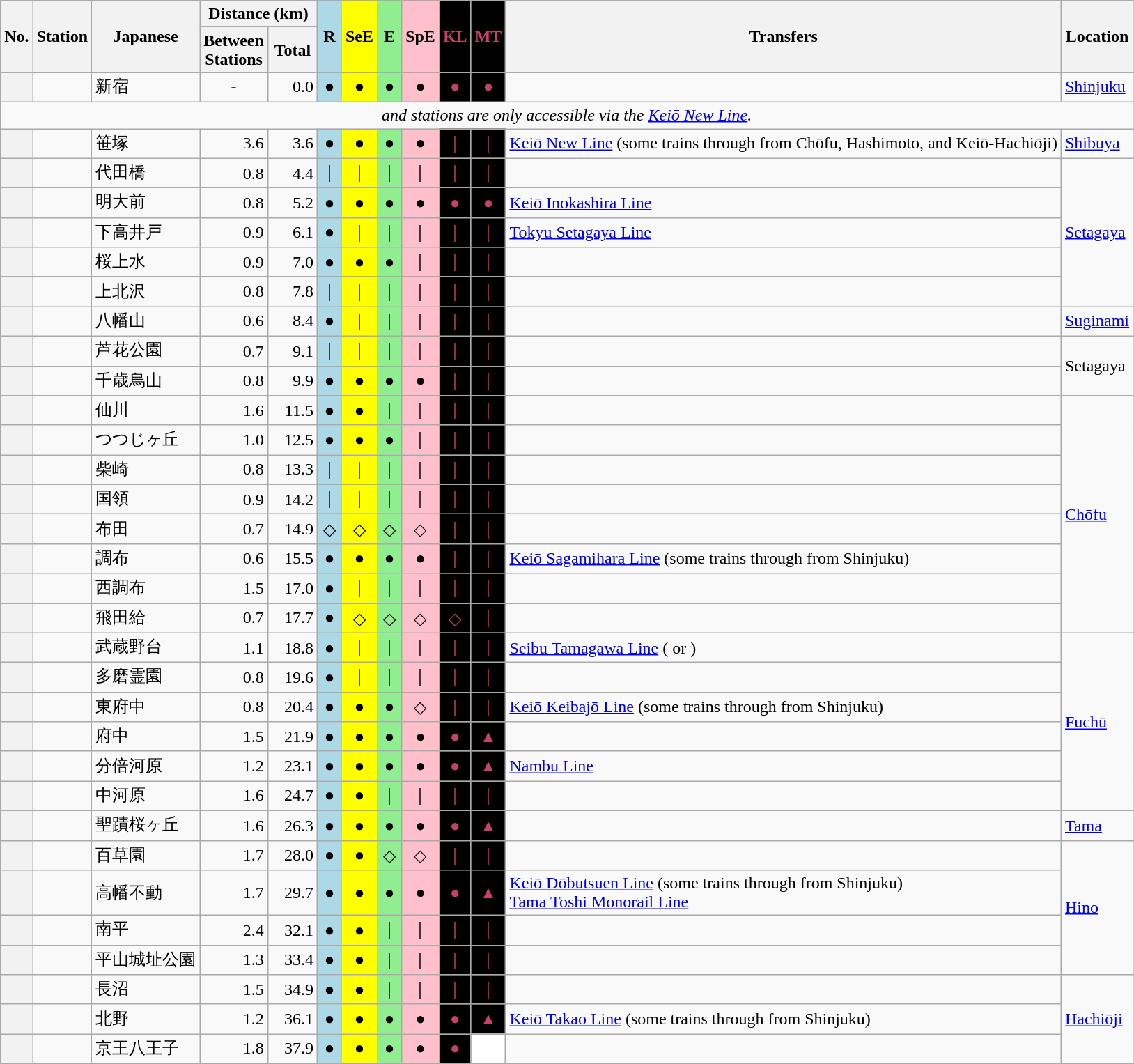<table class="wikitable" rules="all">
<tr>
<th rowspan="2">No.</th>
<th rowspan="2">Station</th>
<th rowspan="2">Japanese</th>
<th colspan="2">Distance (km)</th>
<th style="background:lightblue; width:1em;" rowspan="2">R</th>
<th style="background:yellow; width:1em;" rowspan="2">SeE</th>
<th style="background:lightgreen; width:1em;" rowspan="2">E</th>
<th style="background:pink; width:1em;" rowspan="2">SpE</th>
<th style="background:black;color:#c6406e; width:1em;" rowspan="2">KL</th>
<th style="background:black;color:#c6406e; width:1em;" rowspan="2">MT</th>
<th rowspan="2">Transfers</th>
<th rowspan="2">Location</th>
</tr>
<tr>
<th style="width:2.5em;">Between<br>Stations</th>
<th style="width:2.5em;">Total</th>
</tr>
<tr>
<th></th>
<td></td>
<td>新宿</td>
<td style="text-align:center;">-</td>
<td style="text-align:right;">0.0</td>
<td style="background:lightblue; text-align:center;">●</td>
<td style="background:yellow; text-align:center;">●</td>
<td style="background:lightgreen; text-align:center;">●</td>
<td style="background:pink; text-align:center;">●</td>
<td style="background:black;color:#c6406e;text-align:center;">●</td>
<td style="background:black;color:#c6406e;text-align:center;">●</td>
<td></td>
<td><a href='#'>Shinjuku</a></td>
</tr>
<tr>
<td colspan="13" style="text-align:center;"><em> and  stations are only accessible via the <a href='#'>Keiō New Line</a>.</em></td>
</tr>
<tr>
<th></th>
<td></td>
<td>笹塚</td>
<td style="text-align:right;">3.6</td>
<td style="text-align:right;">3.6</td>
<td style="background:lightblue; text-align:center;">●</td>
<td style="background:yellow; text-align:center;">●</td>
<td style="background:lightgreen; text-align:center;">●</td>
<td style="background:pink; text-align:center;">●</td>
<td style="background:black;color:#c6406e;text-align:center;">｜</td>
<td style="background:black;color:#c6406e;text-align:center;">｜</td>
<td> <a href='#'>Keiō New Line</a> (some trains through from Chōfu, Hashimoto, and Keiō-Hachiōji)</td>
<td><a href='#'>Shibuya</a></td>
</tr>
<tr>
<th></th>
<td></td>
<td>代田橋</td>
<td style="text-align:right;">0.8</td>
<td style="text-align:right;">4.4</td>
<td style="background:lightblue; text-align:center;">｜</td>
<td style="background:yellow; text-align:center;">｜</td>
<td style="background:lightgreen; text-align:center;">｜</td>
<td style="background:pink; text-align:center;">｜</td>
<td style="background:black;color:#c6406e;text-align:center;">｜</td>
<td style="background:black;color:#c6406e;text-align:center;">｜</td>
<td> </td>
<td rowspan="5" style="white-space:nowrap;"><a href='#'>Setagaya</a></td>
</tr>
<tr>
<th></th>
<td></td>
<td>明大前</td>
<td style="text-align:right;">0.8</td>
<td style="text-align:right;">5.2</td>
<td style="background:lightblue; text-align:center;">●</td>
<td style="background:yellow; text-align:center;">●</td>
<td style="background:lightgreen; text-align:center;">●</td>
<td style="background:pink; text-align:center;">●</td>
<td style="background:black;color:#c6406e;text-align:center;">●</td>
<td style="background:black;color:#c6406e;text-align:center;">●</td>
<td> <a href='#'>Keiō Inokashira Line</a></td>
</tr>
<tr>
<th></th>
<td></td>
<td>下高井戸</td>
<td style="text-align:right;">0.9</td>
<td style="text-align:right;">6.1</td>
<td style="background:lightblue; text-align:center;">●</td>
<td style="background:yellow; text-align:center;">｜</td>
<td style="background:lightgreen; text-align:center;">｜</td>
<td style="background:pink; text-align:center;">｜</td>
<td style="background:black;color:#c6406e;text-align:center;">｜</td>
<td style="background:black;color:#c6406e;text-align:center;">｜</td>
<td> <a href='#'>Tokyu Setagaya Line</a></td>
</tr>
<tr>
<th></th>
<td></td>
<td>桜上水</td>
<td style="text-align:right;">0.9</td>
<td style="text-align:right;">7.0</td>
<td style="background:lightblue; text-align:center;">●</td>
<td style="background:yellow; text-align:center;">●</td>
<td style="background:lightgreen; text-align:center;">●</td>
<td style="background:pink; text-align:center;">｜</td>
<td style="background:black;color:#c6406e;text-align:center;">｜</td>
<td style="background:black;color:#c6406e;text-align:center;">｜</td>
<td> </td>
</tr>
<tr>
<th></th>
<td></td>
<td>上北沢</td>
<td style="text-align:right;">0.8</td>
<td style="text-align:right;">7.8</td>
<td style="background:lightblue; text-align:center;">｜</td>
<td style="background:yellow; text-align:center;">｜</td>
<td style="background:lightgreen; text-align:center;">｜</td>
<td style="background:pink; text-align:center;">｜</td>
<td style="background:black;color:#c6406e;text-align:center;">｜</td>
<td style="background:black;color:#c6406e;text-align:center;">｜</td>
<td> </td>
</tr>
<tr>
<th></th>
<td></td>
<td>八幡山</td>
<td style="text-align:right;">0.6</td>
<td style="text-align:right;">8.4</td>
<td style="background:lightblue; text-align:center;">●</td>
<td style="background:yellow; text-align:center;">｜</td>
<td style="background:lightgreen; text-align:center;">｜</td>
<td style="background:pink; text-align:center;">｜</td>
<td style="background:black;color:#c6406e;text-align:center;">｜</td>
<td style="background:black;color:#c6406e;text-align:center;">｜</td>
<td> </td>
<td><a href='#'>Suginami</a></td>
</tr>
<tr>
<th></th>
<td></td>
<td>芦花公園</td>
<td style="text-align:right;">0.7</td>
<td style="text-align:right;">9.1</td>
<td style="background:lightblue; text-align:center;">｜</td>
<td style="background:yellow; text-align:center;">｜</td>
<td style="background:lightgreen; text-align:center;">｜</td>
<td style="background:pink; text-align:center;">｜</td>
<td style="background:black;color:#c6406e;text-align:center;">｜</td>
<td style="background:black;color:#c6406e;text-align:center;">｜</td>
<td> </td>
<td rowspan="2">Setagaya</td>
</tr>
<tr>
<th></th>
<td></td>
<td>千歳烏山</td>
<td style="text-align:right;">0.8</td>
<td style="text-align:right;">9.9</td>
<td style="background:lightblue; text-align:center;">●</td>
<td style="background:yellow; text-align:center;">●</td>
<td style="background:lightgreen; text-align:center;">●</td>
<td style="background:pink; text-align:center;">●</td>
<td style="background:black;color:#c6406e;text-align:center;">｜</td>
<td style="background:black;color:#c6406e;text-align:center;">｜</td>
<td> </td>
</tr>
<tr>
<th></th>
<td></td>
<td>仙川</td>
<td style="text-align:right;">1.6</td>
<td style="text-align:right;">11.5</td>
<td style="background:lightblue; text-align:center;">●</td>
<td style="background:yellow; text-align:center;">●</td>
<td style="background:lightgreen; text-align:center;">｜</td>
<td style="background:pink; text-align:center;">｜</td>
<td style="background:black;color:#c6406e;text-align:center;">｜</td>
<td style="background:black;color:#c6406e;text-align:center;">｜</td>
<td> </td>
<td rowspan="8"><a href='#'>Chōfu</a></td>
</tr>
<tr>
<th></th>
<td></td>
<td>つつじヶ丘</td>
<td style="text-align:right;">1.0</td>
<td style="text-align:right;">12.5</td>
<td style="background:lightblue; text-align:center;">●</td>
<td style="background:yellow; text-align:center;">●</td>
<td style="background:lightgreen; text-align:center;">●</td>
<td style="background:pink; text-align:center;">｜</td>
<td style="background:black;color:#c6406e;text-align:center;">｜</td>
<td style="background:black;color:#c6406e;text-align:center;">｜</td>
<td> </td>
</tr>
<tr>
<th></th>
<td></td>
<td>柴崎</td>
<td style="text-align:right;">0.8</td>
<td style="text-align:right;">13.3</td>
<td style="background:lightblue; text-align:center;">｜</td>
<td style="background:yellow; text-align:center;">｜</td>
<td style="background:lightgreen; text-align:center;">｜</td>
<td style="background:pink; text-align:center;">｜</td>
<td style="background:black;color:#c6406e;text-align:center;">｜</td>
<td style="background:black;color:#c6406e;text-align:center;">｜</td>
<td> </td>
</tr>
<tr>
<th></th>
<td></td>
<td>国領</td>
<td style="text-align:right;">0.9</td>
<td style="text-align:right;">14.2</td>
<td style="background:lightblue; text-align:center;">｜</td>
<td style="background:yellow; text-align:center;">｜</td>
<td style="background:lightgreen; text-align:center;">｜</td>
<td style="background:pink; text-align:center;">｜</td>
<td style="background:black;color:#c6406e;text-align:center;">｜</td>
<td style="background:black;color:#c6406e;text-align:center;">｜</td>
<td> </td>
</tr>
<tr>
<th></th>
<td></td>
<td>布田</td>
<td style="text-align:right;">0.7</td>
<td style="text-align:right;">14.9</td>
<td style="background:lightblue; text-align:center;">◇</td>
<td style="background:yellow; text-align:center;">◇</td>
<td style="background:lightgreen; text-align:center;">◇</td>
<td style="background:pink; text-align:center;">◇</td>
<td style="background:black;color:#c6406e;text-align:center;">｜</td>
<td style="background:black;color:#c6406e;text-align:center;">｜</td>
<td> </td>
</tr>
<tr>
<th></th>
<td></td>
<td>調布</td>
<td style="text-align:right;">0.6</td>
<td style="text-align:right;">15.5</td>
<td style="background:lightblue; text-align:center;">●</td>
<td style="background:yellow; text-align:center;">●</td>
<td style="background:lightgreen; text-align:center;">●</td>
<td style="background:pink; text-align:center;">●</td>
<td style="background:black;color:#c6406e;text-align:center;">｜</td>
<td style="background:black;color:#c6406e;text-align:center;">｜</td>
<td> <a href='#'>Keiō Sagamihara Line</a> (some trains through from Shinjuku)</td>
</tr>
<tr>
<th></th>
<td></td>
<td>西調布</td>
<td style="text-align:right;">1.5</td>
<td style="text-align:right;">17.0</td>
<td style="background:lightblue; text-align:center;">●</td>
<td style="background:yellow; text-align:center;">｜</td>
<td style="background:lightgreen; text-align:center;">｜</td>
<td style="background:pink; text-align:center;">｜</td>
<td style="background:black;color:#c6406e;text-align:center;">｜</td>
<td style="background:black;color:#c6406e;text-align:center;">｜</td>
<td> </td>
</tr>
<tr>
<th></th>
<td></td>
<td>飛田給</td>
<td style="text-align:right;">0.7</td>
<td style="text-align:right;">17.7</td>
<td style="background:lightblue; text-align:center;">●</td>
<td style="background:yellow; text-align:center;">◇</td>
<td style="background:lightgreen; text-align:center;">◇</td>
<td style="background:pink; text-align:center;">◇</td>
<td style="background:black;color:#c6406e;text-align:center;">◇</td>
<td style="background:black;color:#c6406e;text-align:center;">｜</td>
<td> </td>
</tr>
<tr>
<th></th>
<td></td>
<td>武蔵野台</td>
<td style="text-align:right;">1.1</td>
<td style="text-align:right;">18.8</td>
<td style="background:lightblue; text-align:center;">●</td>
<td style="background:yellow; text-align:center;">｜</td>
<td style="background:lightgreen; text-align:center;">｜</td>
<td style="background:pink; text-align:center;">｜</td>
<td style="background:black;color:#c6406e;text-align:center;">｜</td>
<td style="background:black;color:#c6406e;text-align:center;">｜</td>
<td> <a href='#'>Seibu Tamagawa Line</a> ( or )</td>
<td rowspan="6"><a href='#'>Fuchū</a></td>
</tr>
<tr>
<th></th>
<td></td>
<td>多磨霊園</td>
<td style="text-align:right;">0.8</td>
<td style="text-align:right;">19.6</td>
<td style="background:lightblue; text-align:center;">●</td>
<td style="background:yellow; text-align:center;">｜</td>
<td style="background:lightgreen; text-align:center;">｜</td>
<td style="background:pink; text-align:center;">｜</td>
<td style="background:black;color:#c6406e;text-align:center;">｜</td>
<td style="background:black;color:#c6406e;text-align:center;">｜</td>
<td> </td>
</tr>
<tr>
<th></th>
<td></td>
<td>東府中</td>
<td style="text-align:right;">0.8</td>
<td style="text-align:right;">20.4</td>
<td style="background:lightblue; text-align:center;">●</td>
<td style="background:yellow; text-align:center;">●</td>
<td style="background:lightgreen; text-align:center;">●</td>
<td style="background:pink; text-align:center;">◇</td>
<td style="background:black;color:#c6406e;text-align:center;">｜</td>
<td style="background:black;color:#c6406e;text-align:center;">｜</td>
<td> <a href='#'>Keiō Keibajō Line</a> (some trains through from Shinjuku)</td>
</tr>
<tr>
<th></th>
<td></td>
<td>府中</td>
<td style="text-align:right;">1.5</td>
<td style="text-align:right;">21.9</td>
<td style="background:lightblue; text-align:center;">●</td>
<td style="background:yellow; text-align:center;">●</td>
<td style="background:lightgreen; text-align:center;">●</td>
<td style="background:pink; text-align:center;">●</td>
<td style="background:black;color:#c6406e;text-align:center;">●</td>
<td style="background:black;color:#c6406e;text-align:center;">▲</td>
<td> </td>
</tr>
<tr>
<th></th>
<td></td>
<td>分倍河原</td>
<td style="text-align:right;">1.2</td>
<td style="text-align:right;">23.1</td>
<td style="background:lightblue; text-align:center;">●</td>
<td style="background:yellow; text-align:center;">●</td>
<td style="background:lightgreen; text-align:center;">●</td>
<td style="background:pink; text-align:center;">●</td>
<td style="background:black;color:#c6406e;text-align:center;">●</td>
<td style="background:black;color:#c6406e;text-align:center;">▲</td>
<td> <a href='#'>Nambu Line</a></td>
</tr>
<tr>
<th></th>
<td></td>
<td>中河原</td>
<td style="text-align:right;">1.6</td>
<td style="text-align:right;">24.7</td>
<td style="background:lightblue; text-align:center;">●</td>
<td style="background:yellow; text-align:center;">●</td>
<td style="background:lightgreen; text-align:center;">｜</td>
<td style="background:pink; text-align:center;">｜</td>
<td style="background:black;color:#c6406e;text-align:center;">｜</td>
<td style="background:black;color:#c6406e;text-align:center;">｜</td>
<td> </td>
</tr>
<tr>
<th></th>
<td></td>
<td>聖蹟桜ヶ丘</td>
<td style="text-align:right;">1.6</td>
<td style="text-align:right;">26.3</td>
<td style="background:lightblue; text-align:center;">●</td>
<td style="background:yellow; text-align:center;">●</td>
<td style="background:lightgreen; text-align:center;">●</td>
<td style="background:pink; text-align:center;">●</td>
<td style="background:black;color:#c6406e;text-align:center;">●</td>
<td style="background:black;color:#c6406e;text-align:center;">▲</td>
<td> </td>
<td><a href='#'>Tama</a></td>
</tr>
<tr>
<th></th>
<td></td>
<td>百草園</td>
<td style="text-align:right;">1.7</td>
<td style="text-align:right;">28.0</td>
<td style="background:lightblue; text-align:center;">●</td>
<td style="background:yellow; text-align:center;">●</td>
<td style="background:lightgreen; text-align:center;">◇</td>
<td style="background:pink; text-align:center;">◇</td>
<td style="background:black;color:#c6406e;text-align:center;">｜</td>
<td style="background:black;color:#c6406e;text-align:center;">｜</td>
<td> </td>
<td rowspan="4"><a href='#'>Hino</a></td>
</tr>
<tr>
<th></th>
<td></td>
<td>高幡不動</td>
<td style="text-align:right;">1.7</td>
<td style="text-align:right;">29.7</td>
<td style="background:lightblue; text-align:center;">●</td>
<td style="background:yellow; text-align:center;">●</td>
<td style="background:lightgreen; text-align:center;">●</td>
<td style="background:pink; text-align:center;">●</td>
<td style="background:black;color:#c6406e;text-align:center;">●</td>
<td style="background:black;color:#c6406e;text-align:center;">▲</td>
<td> <a href='#'>Keiō Dōbutsuen Line</a> (some trains through from Shinjuku)<br> <a href='#'>Tama Toshi Monorail Line</a></td>
</tr>
<tr>
<th></th>
<td></td>
<td>南平</td>
<td style="text-align:right;">2.4</td>
<td style="text-align:right;">32.1</td>
<td style="background:lightblue; text-align:center;">●</td>
<td style="background:yellow; text-align:center;">●</td>
<td style="background:lightgreen; text-align:center;">｜</td>
<td style="background:pink; text-align:center;">｜</td>
<td style="background:black;color:#c6406e;text-align:center;">｜</td>
<td style="background:black;color:#c6406e;text-align:center;">｜</td>
<td> </td>
</tr>
<tr>
<th></th>
<td></td>
<td>平山城址公園</td>
<td style="text-align:right;">1.3</td>
<td style="text-align:right;">33.4</td>
<td style="background:lightblue; text-align:center;">●</td>
<td style="background:yellow; text-align:center;">●</td>
<td style="background:lightgreen; text-align:center;">｜</td>
<td style="background:pink; text-align:center;">｜</td>
<td style="background:black;color:#c6406e;text-align:center;">｜</td>
<td style="background:black;color:#c6406e;text-align:center;">｜</td>
<td> </td>
</tr>
<tr>
<th></th>
<td></td>
<td>長沼</td>
<td style="text-align:right;">1.5</td>
<td style="text-align:right;">34.9</td>
<td style="background:lightblue; text-align:center;">●</td>
<td style="background:yellow; text-align:center;">●</td>
<td style="background:lightgreen; text-align:center;">｜</td>
<td style="background:pink; text-align:center;">｜</td>
<td style="background:black;color:#c6406e;text-align:center;">｜</td>
<td style="background:black;color:#c6406e;text-align:center;">｜</td>
<td> </td>
<td rowspan="3"><a href='#'>Hachiōji</a></td>
</tr>
<tr>
<th></th>
<td></td>
<td>北野</td>
<td style="text-align:right;">1.2</td>
<td style="text-align:right;">36.1</td>
<td style="background:lightblue; text-align:center;">●</td>
<td style="background:yellow; text-align:center;">●</td>
<td style="background:lightgreen; text-align:center;">●</td>
<td style="background:pink; text-align:center;">●</td>
<td style="background:black;color:#c6406e;text-align:center;">●</td>
<td style="background:black;color:#c6406e;text-align:center;">▲</td>
<td> <a href='#'>Keiō Takao Line</a> (some trains through from Shinjuku)</td>
</tr>
<tr>
<th></th>
<td></td>
<td>京王八王子</td>
<td style="text-align:right;">1.8</td>
<td style="text-align:right;">37.9</td>
<td style="background:lightblue; text-align:center;">●</td>
<td style="background:yellow; text-align:center;">●</td>
<td style="background:lightgreen; text-align:center;">●</td>
<td style="background:pink; text-align:center;">●</td>
<td style="background:black;color:#c6406e;text-align:center;">●</td>
<td style="background:white;text-align:center;"></td>
<td></td>
</tr>
</table>
